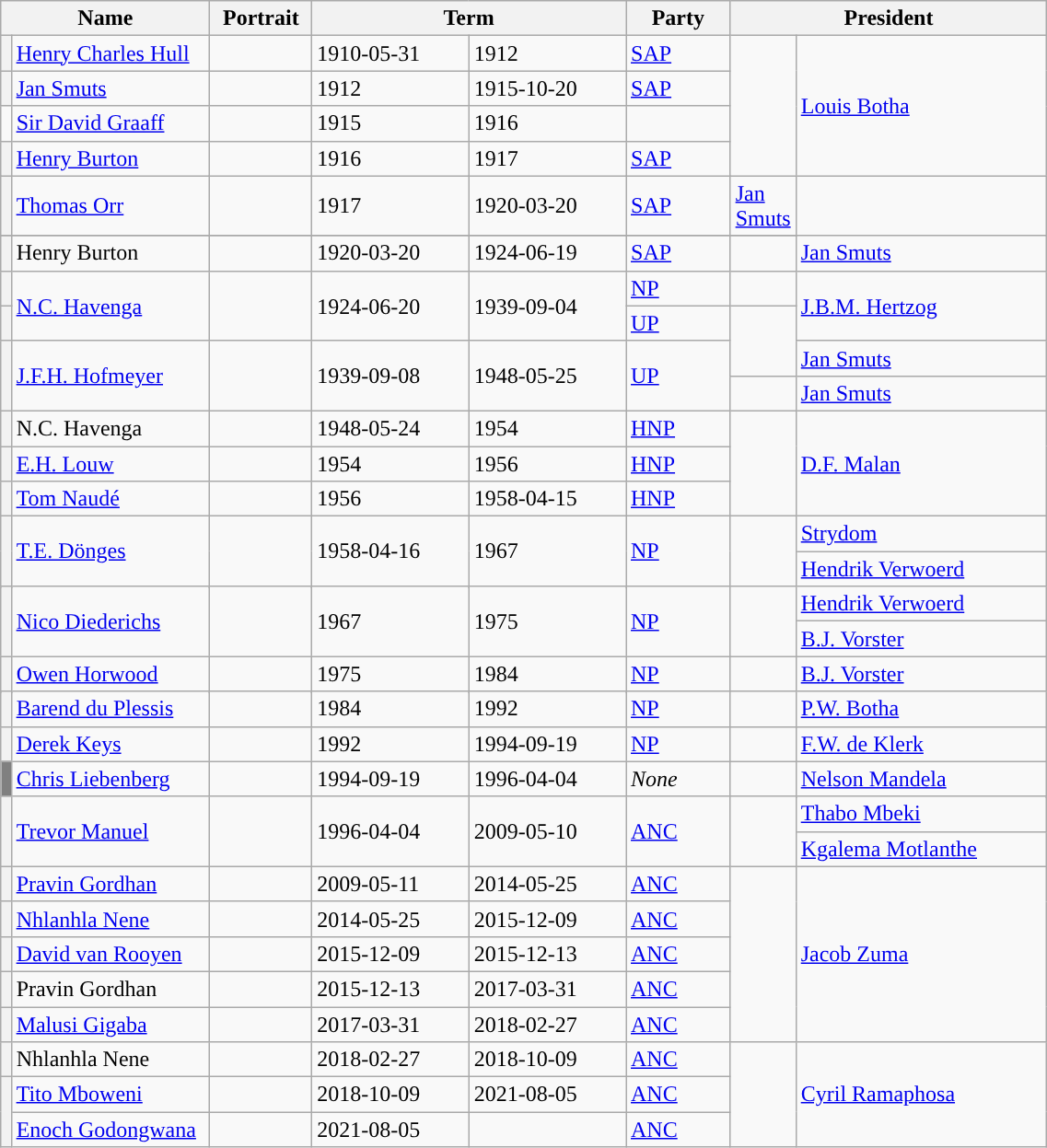<table class="wikitable" width=60%>
<tr>
<th colspan=2 width=20%>Name</th>
<th width=75>Portrait</th>
<th colspan=2 width=30%>Term</th>
<th width=10%>Party</th>
<th colspan=2 width=25%>President<br> </th>
</tr>
<tr>
<th style="width:1%;background-color: "></th>
<td><a href='#'>Henry Charles Hull</a></td>
<td></td>
<td>1910-05-31</td>
<td>1912</td>
<td><a href='#'>SAP</a></td>
<td rowspan=5 style="width:1%;background-color: "></td>
<td rowspan="5"><a href='#'>Louis Botha</a><br></td>
</tr>
<tr>
<th style="width:1%;background-color: "></th>
<td><a href='#'>Jan Smuts</a></td>
<td></td>
<td>1912</td>
<td>1915-10-20</td>
<td><a href='#'>SAP</a></td>
</tr>
<tr>
<td></td>
<td><a href='#'>Sir David Graaff</a></td>
<td></td>
<td>1915</td>
<td>1916</td>
<td></td>
</tr>
<tr>
<th style="width:1%;background-color: "></th>
<td><a href='#'>Henry Burton</a></td>
<td></td>
<td>1916</td>
<td>1917</td>
<td><a href='#'>SAP</a></td>
</tr>
<tr>
<th rowspan=2 style="width:1%;background-color: "></th>
<td rowspan=2><a href='#'>Thomas Orr</a></td>
<td rowspan=2></td>
<td rowspan=2>1917</td>
<td rowspan=2>1920-03-20</td>
<td rowspan=2><a href='#'>SAP</a></td>
</tr>
<tr>
<td><a href='#'>Jan Smuts</a><br></td>
</tr>
<tr>
</tr>
<tr>
<th style="width:1%;background-color: "></th>
<td>Henry Burton</td>
<td></td>
<td>1920-03-20</td>
<td>1924-06-19</td>
<td><a href='#'>SAP</a></td>
<td style="width:1%;background-color: "></td>
<td><a href='#'>Jan Smuts</a> <br></td>
</tr>
<tr>
<th rowspan=1 style="width:1%;background-color: "></th>
<td rowspan=2><a href='#'>N.C. Havenga</a></td>
<td rowspan=2></td>
<td rowspan=2>1924-06-20</td>
<td rowspan=2>1939-09-04</td>
<td><a href='#'>NP</a></td>
<td style="width:1%;background-color: "></td>
<td rowspan=2><a href='#'>J.B.M. Hertzog</a><br> </td>
</tr>
<tr>
<th style="width:1%;background-color: "></th>
<td><a href='#'>UP</a></td>
<td rowspan=2 style="width:1%;background-color: "></td>
</tr>
<tr>
<th rowspan=2 style="width:1%;background-color: "></th>
<td rowspan=2><a href='#'>J.F.H. Hofmeyer</a></td>
<td rowspan=2></td>
<td rowspan=2>1939-09-08</td>
<td rowspan=2>1948-05-25</td>
<td rowspan=2><a href='#'>UP</a></td>
<td><a href='#'>Jan Smuts</a><br></td>
</tr>
<tr>
<td style="width:1%;background-color: "></td>
<td><a href='#'>Jan Smuts</a><br> </td>
</tr>
<tr>
<th style="width:1%;background-color: "></th>
<td>N.C. Havenga</td>
<td></td>
<td>1948-05-24</td>
<td>1954</td>
<td><a href='#'>HNP</a></td>
<td rowspan=3 style="width:1%;background-color: "></td>
<td rowspan=3><a href='#'>D.F. Malan</a><br> </td>
</tr>
<tr>
<th style="width:1%;background-color: "></th>
<td><a href='#'>E.H. Louw</a></td>
<td></td>
<td>1954</td>
<td>1956</td>
<td><a href='#'>HNP</a></td>
</tr>
<tr>
<th style="width:1%;background-color: "></th>
<td><a href='#'>Tom Naudé</a></td>
<td></td>
<td>1956</td>
<td>1958-04-15</td>
<td><a href='#'>HNP</a></td>
</tr>
<tr>
<th rowspan=3 style="width:1%;background-color: "></th>
<td rowspan=3><a href='#'>T.E. Dönges</a></td>
<td rowspan=3></td>
<td rowspan=3>1958-04-16</td>
<td rowspan=3>1967</td>
<td rowspan=3><a href='#'>NP</a></td>
<td rowspan=2 style="width:1%;background-color: "></td>
<td><a href='#'>Strydom</a><br> </td>
</tr>
<tr>
<td><a href='#'>Hendrik Verwoerd</a><br> </td>
</tr>
<tr>
<td rowspan=3 style="width:1%;background-color: "></td>
<td rowspan=2><a href='#'>Hendrik Verwoerd</a><br> </td>
</tr>
<tr>
<th rowspan=3 style="width:1%;background-color: "></th>
<td rowspan=3><a href='#'>Nico Diederichs</a></td>
<td rowspan=3></td>
<td rowspan=3>1967</td>
<td rowspan=3>1975</td>
<td rowspan=3><a href='#'>NP</a></td>
</tr>
<tr>
<td><a href='#'>B.J. Vorster</a><br> </td>
</tr>
<tr>
<td rowspan=2 style="width:1%;background-color: "></td>
<td rowspan=2><a href='#'>B.J. Vorster</a><br> </td>
</tr>
<tr>
<th rowspan=2 style="width:1%;background-color: "></th>
<td rowspan=2><a href='#'>Owen Horwood</a></td>
<td rowspan=2></td>
<td rowspan=2>1975</td>
<td rowspan=2>1984</td>
<td rowspan=2><a href='#'>NP</a></td>
</tr>
<tr>
<td rowspan=2 style="width:1%;background-color: "></td>
<td rowspan=2><a href='#'>P.W. Botha</a><br> </td>
</tr>
<tr>
<th rowspan=2 style="width:1%;background-color: "></th>
<td rowspan=2><a href='#'>Barend du Plessis</a></td>
<td rowspan=2></td>
<td rowspan=2>1984</td>
<td rowspan=2>1992</td>
<td rowspan=2><a href='#'>NP</a></td>
</tr>
<tr>
<td rowspan=2 style="width:1%;background-color: "></td>
<td rowspan=2><a href='#'>F.W. de Klerk</a><br> </td>
</tr>
<tr>
<th rowspan=2 style="width:1%;background-color: "></th>
<td rowspan=2><a href='#'>Derek Keys</a></td>
<td rowspan=2></td>
<td rowspan=2>1992</td>
<td rowspan=2>1994-09-19</td>
<td rowspan=2><a href='#'>NP</a></td>
</tr>
<tr>
<td rowspan=3 style="width:1%;background-color: "></td>
<td rowspan=3><a href='#'>Nelson Mandela</a><br> </td>
</tr>
<tr>
<th style="width:1%;background-color: grey"></th>
<td><a href='#'>Chris Liebenberg</a></td>
<td></td>
<td>1994-09-19</td>
<td>1996-04-04</td>
<td><em>None</em></td>
</tr>
<tr>
<th rowspan=3 style="width:1%;background-color: "></th>
<td rowspan=3><a href='#'>Trevor Manuel</a></td>
<td rowspan=3></td>
<td rowspan=3>1996-04-04</td>
<td rowspan=3>2009-05-10</td>
<td rowspan=3><a href='#'>ANC</a></td>
</tr>
<tr>
<td rowspan=2 style="width:1%;background-color: "></td>
<td><a href='#'>Thabo Mbeki</a><br> </td>
</tr>
<tr>
<td><a href='#'>Kgalema Motlanthe</a><br> </td>
</tr>
<tr>
<th style="width:1%;background-color: "></th>
<td><a href='#'>Pravin Gordhan</a></td>
<td></td>
<td>2009-05-11</td>
<td>2014-05-25</td>
<td><a href='#'>ANC</a></td>
<td rowspan="5" style="width:1%;background-color: "></td>
<td rowspan="5"><a href='#'>Jacob Zuma</a><br> </td>
</tr>
<tr>
<th style="width:1%;background-color: "></th>
<td><a href='#'>Nhlanhla Nene</a></td>
<td></td>
<td>2014-05-25</td>
<td>2015-12-09</td>
<td><a href='#'>ANC</a></td>
</tr>
<tr>
<th style="width:1%;background-color: "></th>
<td><a href='#'>David van Rooyen</a></td>
<td></td>
<td>2015-12-09</td>
<td>2015-12-13</td>
<td><a href='#'>ANC</a></td>
</tr>
<tr>
<th style="width:1%;background-color: "></th>
<td>Pravin Gordhan</td>
<td></td>
<td>2015-12-13</td>
<td>2017-03-31</td>
<td><a href='#'>ANC</a></td>
</tr>
<tr>
<th style="width:1%;background-color: "></th>
<td><a href='#'>Malusi Gigaba</a></td>
<td></td>
<td>2017-03-31</td>
<td>2018-02-27</td>
<td><a href='#'>ANC</a></td>
</tr>
<tr>
<th style="width:1%;background-color: "></th>
<td>Nhlanhla Nene</td>
<td></td>
<td>2018-02-27</td>
<td>2018-10-09</td>
<td><a href='#'>ANC</a></td>
<td rowspan="3" style="width:1%;background-color: "></td>
<td rowspan="3"><a href='#'>Cyril Ramaphosa</a><br></td>
</tr>
<tr>
<th rowspan="2" style="width:1%;background-color: "></th>
<td><a href='#'>Tito Mboweni</a></td>
<td></td>
<td>2018-10-09</td>
<td>2021-08-05</td>
<td><a href='#'>ANC</a></td>
</tr>
<tr>
<td><a href='#'>Enoch Godongwana</a></td>
<td></td>
<td>2021-08-05</td>
<td></td>
<td><a href='#'>ANC</a></td>
</tr>
</table>
